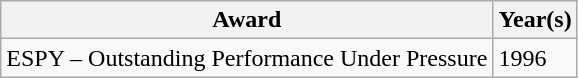<table class="wikitable">
<tr>
<th>Award</th>
<th>Year(s)</th>
</tr>
<tr>
<td>ESPY – Outstanding Performance Under Pressure</td>
<td>1996</td>
</tr>
</table>
